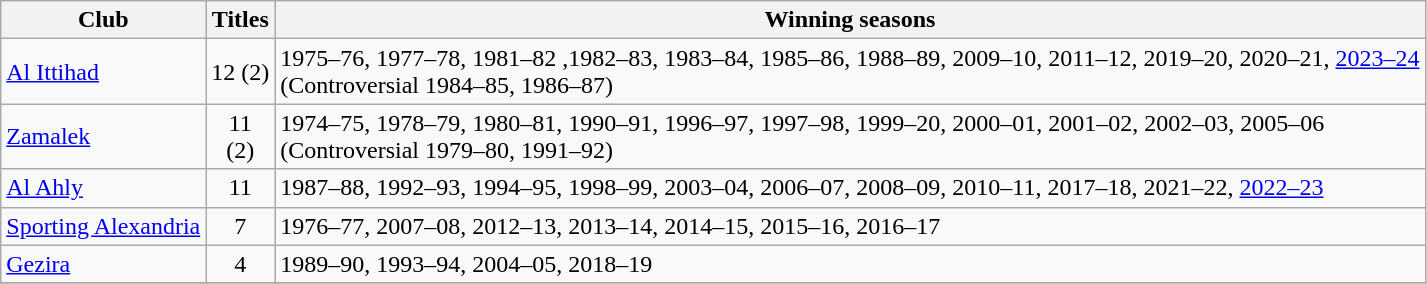<table class="wikitable centre">
<tr>
<th>Club</th>
<th>Titles</th>
<th>Winning seasons</th>
</tr>
<tr>
<td><a href='#'>Al Ittihad</a></td>
<td align="center">12 (2)</td>
<td>1975–76, 1977–78, 1981–82 ,1982–83, 1983–84, 1985–86, 1988–89, 2009–10, 2011–12, 2019–20, 2020–21, <a href='#'>2023–24</a><br>(Controversial 1984–85, 1986–87)</td>
</tr>
<tr>
<td><a href='#'>Zamalek</a></td>
<td align="center">11<br>(2)</td>
<td>1974–75, 1978–79, 1980–81, 1990–91, 1996–97, 1997–98, 1999–20, 2000–01, 2001–02, 2002–03, 2005–06<br>(Controversial 1979–80, 1991–92)</td>
</tr>
<tr>
<td><a href='#'>Al Ahly</a></td>
<td align="center">11</td>
<td>1987–88, 1992–93, 1994–95, 1998–99, 2003–04, 2006–07, 2008–09, 2010–11, 2017–18, 2021–22, <a href='#'>2022–23</a></td>
</tr>
<tr>
<td><a href='#'>Sporting Alexandria</a></td>
<td align="center">7</td>
<td>1976–77, 2007–08, 2012–13, 2013–14, 2014–15, 2015–16, 2016–17</td>
</tr>
<tr>
<td><a href='#'>Gezira</a></td>
<td align="center">4</td>
<td>1989–90, 1993–94, 2004–05, 2018–19</td>
</tr>
<tr>
</tr>
</table>
